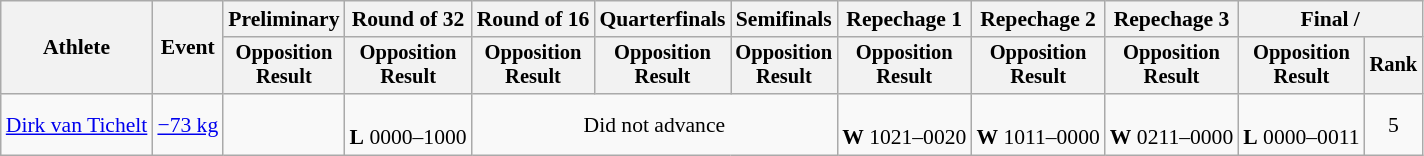<table class="wikitable" style="font-size:90%">
<tr>
<th rowspan="2">Athlete</th>
<th rowspan="2">Event</th>
<th>Preliminary</th>
<th>Round of 32</th>
<th>Round of 16</th>
<th>Quarterfinals</th>
<th>Semifinals</th>
<th>Repechage 1</th>
<th>Repechage 2</th>
<th>Repechage 3</th>
<th colspan=2>Final / </th>
</tr>
<tr style="font-size:95%">
<th>Opposition<br>Result</th>
<th>Opposition<br>Result</th>
<th>Opposition<br>Result</th>
<th>Opposition<br>Result</th>
<th>Opposition<br>Result</th>
<th>Opposition<br>Result</th>
<th>Opposition<br>Result</th>
<th>Opposition<br>Result</th>
<th>Opposition<br>Result</th>
<th>Rank</th>
</tr>
<tr align=center>
<td align=left><a href='#'>Dirk van Tichelt</a></td>
<td align=left><a href='#'>−73 kg</a></td>
<td></td>
<td><br><strong>L</strong> 0000–1000</td>
<td colspan=3>Did not advance</td>
<td><br><strong>W</strong> 1021–0020</td>
<td><br><strong>W</strong> 1011–0000</td>
<td><br><strong>W</strong> 0211–0000</td>
<td><br><strong>L</strong> 0000–0011</td>
<td>5</td>
</tr>
</table>
